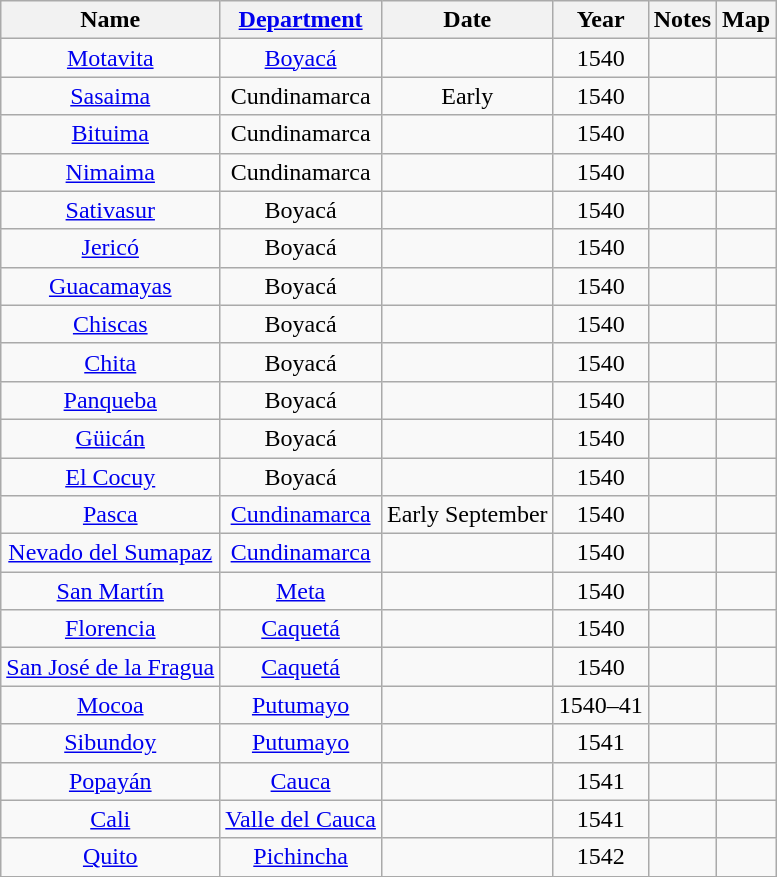<table class="wikitable sortable mw-collapsible mw-collapsed">
<tr>
<th scope="col">Name</th>
<th scope="col"><a href='#'>Department</a></th>
<th scope="col">Date</th>
<th scope="col">Year</th>
<th scope="col">Notes</th>
<th scope="col">Map</th>
</tr>
<tr>
<td align=center><a href='#'>Motavita</a></td>
<td align=center><a href='#'>Boyacá</a></td>
<td align=center></td>
<td align=center>1540</td>
<td align=center></td>
<td align=center></td>
</tr>
<tr>
<td align=center><a href='#'>Sasaima</a></td>
<td align=center>Cundinamarca</td>
<td align=center>Early</td>
<td align=center>1540</td>
<td align=center></td>
<td align=center></td>
</tr>
<tr>
<td align=center><a href='#'>Bituima</a></td>
<td align=center>Cundinamarca</td>
<td align=center></td>
<td align=center>1540</td>
<td align=center></td>
<td align=center></td>
</tr>
<tr>
<td align=center><a href='#'>Nimaima</a></td>
<td align=center>Cundinamarca</td>
<td align=center></td>
<td align=center>1540</td>
<td align=center></td>
<td align=center></td>
</tr>
<tr>
<td align=center><a href='#'>Sativasur</a></td>
<td align=center>Boyacá</td>
<td align=center></td>
<td align=center>1540</td>
<td align=center></td>
<td align=center></td>
</tr>
<tr>
<td align=center><a href='#'>Jericó</a></td>
<td align=center>Boyacá</td>
<td align=center></td>
<td align=center>1540</td>
<td align=center></td>
<td align=center></td>
</tr>
<tr>
<td align=center><a href='#'>Guacamayas</a></td>
<td align=center>Boyacá</td>
<td align=center></td>
<td align=center>1540</td>
<td align=center></td>
<td align=center></td>
</tr>
<tr>
<td align=center><a href='#'>Chiscas</a></td>
<td align=center>Boyacá</td>
<td align=center></td>
<td align=center>1540</td>
<td align=center></td>
<td align=center></td>
</tr>
<tr>
<td align=center><a href='#'>Chita</a></td>
<td align=center>Boyacá</td>
<td align=center></td>
<td align=center>1540</td>
<td align=center></td>
<td align=center></td>
</tr>
<tr>
<td align=center><a href='#'>Panqueba</a></td>
<td align=center>Boyacá</td>
<td align=center></td>
<td align=center>1540</td>
<td align=center></td>
<td align=center></td>
</tr>
<tr>
<td align=center><a href='#'>Güicán</a></td>
<td align=center>Boyacá</td>
<td align=center></td>
<td align=center>1540</td>
<td align=center></td>
<td align=center></td>
</tr>
<tr>
<td align=center><a href='#'>El Cocuy</a></td>
<td align=center>Boyacá</td>
<td align=center></td>
<td align=center>1540</td>
<td align=center></td>
<td align=center></td>
</tr>
<tr>
<td align=center><a href='#'>Pasca</a></td>
<td align=center><a href='#'>Cundinamarca</a></td>
<td align=center>Early September</td>
<td align=center>1540</td>
<td align=center></td>
<td align=center></td>
</tr>
<tr>
<td align=center><a href='#'>Nevado del Sumapaz</a></td>
<td align=center><a href='#'>Cundinamarca</a></td>
<td align=center></td>
<td align=center>1540</td>
<td align=center></td>
<td align=center></td>
</tr>
<tr>
<td align=center><a href='#'>San Martín</a></td>
<td align=center><a href='#'>Meta</a></td>
<td align=center></td>
<td align=center>1540</td>
<td align=center></td>
<td align=center></td>
</tr>
<tr>
<td align=center><a href='#'>Florencia</a></td>
<td align=center><a href='#'>Caquetá</a></td>
<td align=center></td>
<td align=center>1540</td>
<td align=center></td>
<td align=center></td>
</tr>
<tr>
<td align=center><a href='#'>San José de la Fragua</a></td>
<td align=center><a href='#'>Caquetá</a></td>
<td align=center></td>
<td align=center>1540</td>
<td align=center></td>
<td align=center></td>
</tr>
<tr>
<td align=center><a href='#'>Mocoa</a></td>
<td align=center><a href='#'>Putumayo</a></td>
<td align=center></td>
<td align=center>1540–41</td>
<td align=center></td>
<td align=center></td>
</tr>
<tr>
<td align=center><a href='#'>Sibundoy</a></td>
<td align=center><a href='#'>Putumayo</a></td>
<td align=center></td>
<td align=center>1541</td>
<td align=center></td>
<td align=center></td>
</tr>
<tr>
<td align=center><a href='#'>Popayán</a></td>
<td align=center><a href='#'>Cauca</a></td>
<td align=center></td>
<td align=center>1541</td>
<td align=center></td>
<td align=center></td>
</tr>
<tr>
<td align=center><a href='#'>Cali</a></td>
<td align=center><a href='#'>Valle del Cauca</a></td>
<td align=center></td>
<td align=center>1541</td>
<td align=center></td>
<td align=center></td>
</tr>
<tr>
<td align=center><a href='#'>Quito</a></td>
<td align=center><a href='#'>Pichincha</a></td>
<td align=center></td>
<td align=center>1542</td>
<td align=center></td>
<td align=center></td>
</tr>
<tr>
</tr>
</table>
